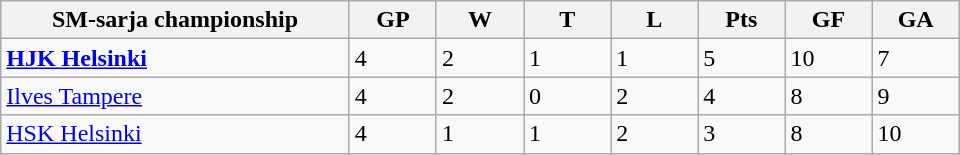<table class="wikitable" style="width: 40em;">
<tr>
<th bgcolor="#DDDDFF" width="20%">SM-sarja championship</th>
<th bgcolor="#DDDDFF" width="5%">GP</th>
<th bgcolor="#DDDDFF" width="5%">W</th>
<th bgcolor="#DDDDFF" width="5%">T</th>
<th bgcolor="#DDDDFF" width="5%">L</th>
<th bgcolor="#DDDDFF" width="5%">Pts</th>
<th bgcolor="#DDDDFF" width="5%">GF</th>
<th bgcolor="#DDDDFF" width="5%">GA</th>
</tr>
<tr>
<td><strong><a href='#'>HJK Helsinki</a></strong></td>
<td>4</td>
<td>2</td>
<td>1</td>
<td>1</td>
<td>5</td>
<td>10</td>
<td>7</td>
</tr>
<tr>
<td><a href='#'>Ilves Tampere</a></td>
<td>4</td>
<td>2</td>
<td>0</td>
<td>2</td>
<td>4</td>
<td>8</td>
<td>9</td>
</tr>
<tr>
<td><a href='#'>HSK Helsinki</a></td>
<td>4</td>
<td>1</td>
<td>1</td>
<td>2</td>
<td>3</td>
<td>8</td>
<td>10</td>
</tr>
</table>
